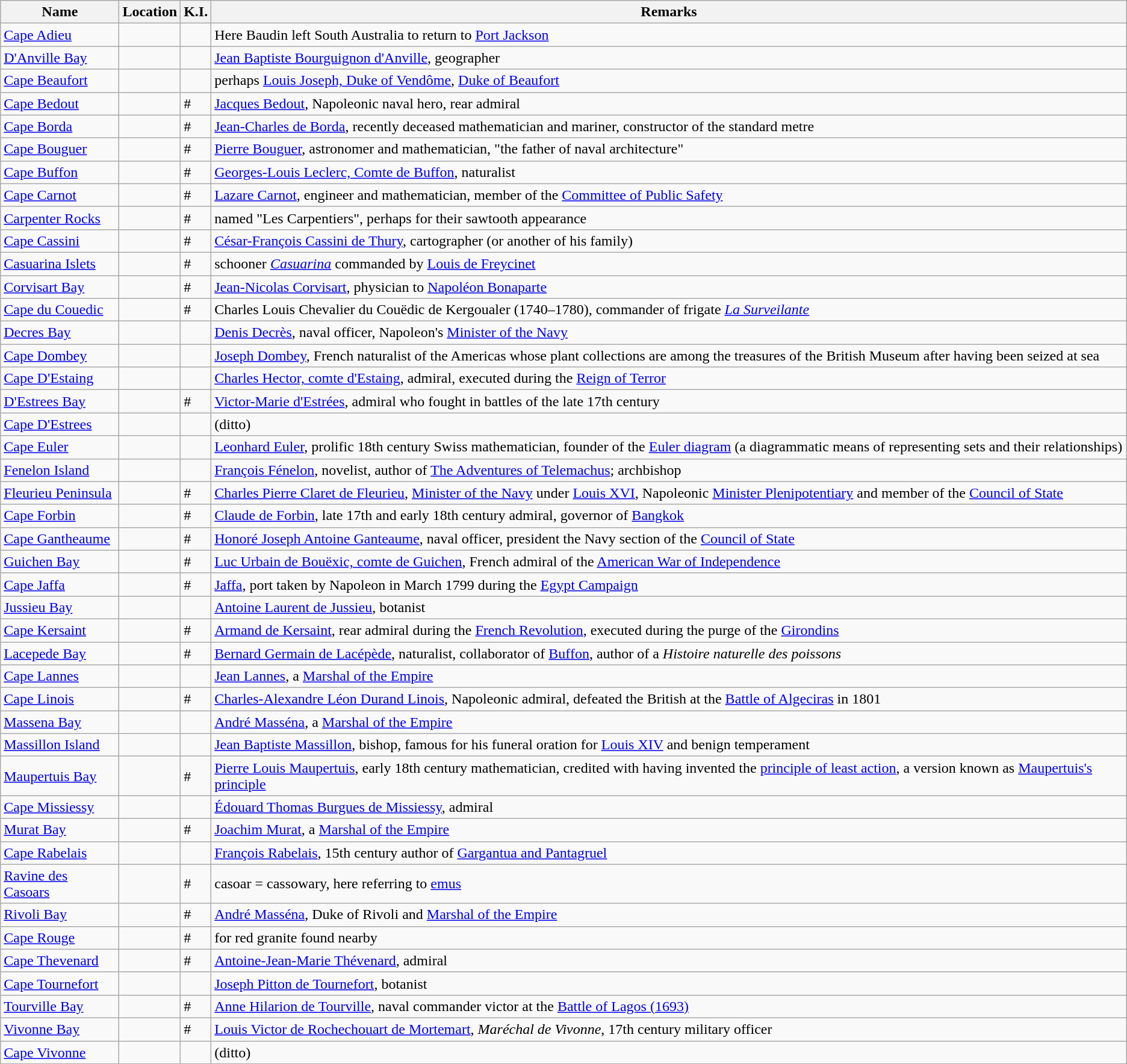<table class="wikitable sortable" border="1">
<tr>
<th scope="col">Name</th>
<th scope="col">Location</th>
<th scope="col">K.I.</th>
<th scope="col">Remarks</th>
</tr>
<tr>
<td><a href='#'>Cape Adieu</a></td>
<td></td>
<td></td>
<td>Here Baudin left South Australia to return to <a href='#'>Port Jackson</a></td>
</tr>
<tr>
<td><a href='#'>D'Anville Bay</a></td>
<td></td>
<td></td>
<td><a href='#'>Jean Baptiste Bourguignon d'Anville</a>, geographer</td>
</tr>
<tr>
<td><a href='#'>Cape Beaufort</a></td>
<td></td>
<td></td>
<td>perhaps <a href='#'>Louis Joseph, Duke of Vendôme</a>, <a href='#'>Duke of Beaufort</a></td>
</tr>
<tr>
<td><a href='#'>Cape Bedout</a></td>
<td></td>
<td>#</td>
<td><a href='#'>Jacques Bedout</a>, Napoleonic naval hero, rear admiral</td>
</tr>
<tr>
<td><a href='#'>Cape Borda</a></td>
<td></td>
<td>#</td>
<td><a href='#'>Jean-Charles de Borda</a>, recently deceased mathematician and mariner, constructor of the standard metre</td>
</tr>
<tr>
<td><a href='#'>Cape Bouguer</a></td>
<td></td>
<td>#</td>
<td><a href='#'>Pierre Bouguer</a>, astronomer and mathematician, "the father of naval architecture"</td>
</tr>
<tr>
<td><a href='#'>Cape Buffon</a></td>
<td></td>
<td>#</td>
<td><a href='#'>Georges-Louis Leclerc, Comte de Buffon</a>, naturalist</td>
</tr>
<tr>
<td><a href='#'>Cape Carnot</a></td>
<td></td>
<td>#</td>
<td><a href='#'>Lazare Carnot</a>, engineer and mathematician, member of the <a href='#'>Committee of Public Safety</a></td>
</tr>
<tr>
<td><a href='#'>Carpenter Rocks</a></td>
<td></td>
<td>#</td>
<td>named "Les Carpentiers", perhaps for their sawtooth appearance</td>
</tr>
<tr>
<td><a href='#'>Cape Cassini</a></td>
<td></td>
<td>#</td>
<td><a href='#'>César-François Cassini de Thury</a>, cartographer (or another of his family)</td>
</tr>
<tr>
<td><a href='#'>Casuarina Islets</a></td>
<td></td>
<td>#</td>
<td>schooner <em><a href='#'>Casuarina</a></em> commanded by <a href='#'>Louis de Freycinet</a></td>
</tr>
<tr>
<td><a href='#'>Corvisart Bay</a></td>
<td></td>
<td>#</td>
<td><a href='#'>Jean-Nicolas Corvisart</a>, physician to <a href='#'>Napoléon Bonaparte</a></td>
</tr>
<tr>
<td><a href='#'>Cape du Couedic</a></td>
<td></td>
<td>#</td>
<td>Charles Louis Chevalier du Couëdic de Kergoualer (1740–1780), commander of frigate <a href='#'><em>La Surveilante</em></a></td>
</tr>
<tr>
<td><a href='#'>Decres Bay</a></td>
<td></td>
<td></td>
<td><a href='#'>Denis Decrès</a>, naval officer, Napoleon's <a href='#'>Minister of the Navy</a></td>
</tr>
<tr>
<td><a href='#'>Cape Dombey</a></td>
<td></td>
<td></td>
<td><a href='#'>Joseph Dombey</a>, French naturalist of the Americas whose plant collections are among the treasures of the British Museum after having been seized at sea</td>
</tr>
<tr>
<td><a href='#'>Cape D'Estaing</a></td>
<td></td>
<td></td>
<td><a href='#'>Charles Hector, comte d'Estaing</a>, admiral, executed during the <a href='#'>Reign of Terror</a></td>
</tr>
<tr>
<td><a href='#'>D'Estrees Bay</a></td>
<td></td>
<td>#</td>
<td><a href='#'>Victor-Marie d'Estrées</a>, admiral who fought in battles of the late 17th century</td>
</tr>
<tr>
<td><a href='#'>Cape D'Estrees</a></td>
<td></td>
<td></td>
<td>(ditto)</td>
</tr>
<tr>
<td><a href='#'>Cape Euler</a></td>
<td></td>
<td></td>
<td><a href='#'>Leonhard Euler</a>, prolific 18th century Swiss mathematician, founder of the <a href='#'>Euler diagram</a> (a diagrammatic means of representing sets and their relationships)</td>
</tr>
<tr>
<td><a href='#'>Fenelon Island</a></td>
<td></td>
<td></td>
<td><a href='#'>François Fénelon</a>, novelist, author of <a href='#'>The Adventures of Telemachus</a>; archbishop</td>
</tr>
<tr>
<td><a href='#'>Fleurieu Peninsula</a></td>
<td></td>
<td>#</td>
<td><a href='#'>Charles Pierre Claret de Fleurieu</a>, <a href='#'>Minister of the Navy</a> under <a href='#'>Louis XVI</a>, Napoleonic <a href='#'>Minister Plenipotentiary</a> and member of the <a href='#'>Council of State</a></td>
</tr>
<tr>
<td><a href='#'>Cape Forbin</a></td>
<td></td>
<td>#</td>
<td><a href='#'>Claude de Forbin</a>, late 17th and early 18th century admiral, governor of <a href='#'>Bangkok</a></td>
</tr>
<tr>
<td><a href='#'>Cape Gantheaume</a></td>
<td></td>
<td>#</td>
<td><a href='#'>Honoré Joseph Antoine Ganteaume</a>, naval officer, president the Navy section of the <a href='#'>Council of State</a></td>
</tr>
<tr>
<td><a href='#'>Guichen Bay</a></td>
<td></td>
<td>#</td>
<td><a href='#'>Luc Urbain de Bouëxic, comte de Guichen</a>, French admiral of the <a href='#'>American War of Independence</a></td>
</tr>
<tr>
<td><a href='#'>Cape Jaffa</a></td>
<td></td>
<td>#</td>
<td><a href='#'>Jaffa</a>, port taken by Napoleon in March 1799 during the <a href='#'>Egypt Campaign</a></td>
</tr>
<tr>
<td><a href='#'>Jussieu Bay</a></td>
<td></td>
<td></td>
<td><a href='#'>Antoine Laurent de Jussieu</a>, botanist</td>
</tr>
<tr>
<td><a href='#'>Cape Kersaint</a></td>
<td></td>
<td>#</td>
<td><a href='#'>Armand de Kersaint</a>, rear admiral during the <a href='#'>French Revolution</a>, executed during the purge of the <a href='#'>Girondins</a></td>
</tr>
<tr>
<td><a href='#'>Lacepede Bay</a></td>
<td></td>
<td>#</td>
<td><a href='#'>Bernard Germain de Lacépède</a>, naturalist, collaborator of <a href='#'>Buffon</a>, author of a <em>Histoire naturelle des poissons</em></td>
</tr>
<tr>
<td><a href='#'>Cape Lannes</a></td>
<td></td>
<td></td>
<td><a href='#'>Jean Lannes</a>, a <a href='#'>Marshal of the Empire</a></td>
</tr>
<tr>
<td><a href='#'>Cape Linois</a></td>
<td></td>
<td>#</td>
<td><a href='#'>Charles-Alexandre Léon Durand Linois</a>, Napoleonic admiral, defeated the British at the <a href='#'>Battle of Algeciras</a> in 1801</td>
</tr>
<tr>
<td><a href='#'>Massena Bay</a></td>
<td></td>
<td></td>
<td><a href='#'>André Masséna</a>, a <a href='#'>Marshal of the Empire</a></td>
</tr>
<tr>
<td><a href='#'>Massillon Island</a></td>
<td></td>
<td></td>
<td><a href='#'>Jean Baptiste Massillon</a>, bishop, famous for his funeral oration for <a href='#'>Louis XIV</a> and benign temperament</td>
</tr>
<tr>
<td><a href='#'>Maupertuis Bay</a></td>
<td></td>
<td>#</td>
<td><a href='#'>Pierre Louis Maupertuis</a>, early 18th century mathematician, credited with having invented the <a href='#'>principle of least action</a>, a version known as <a href='#'>Maupertuis's principle</a></td>
</tr>
<tr>
<td><a href='#'>Cape Missiessy</a></td>
<td></td>
<td></td>
<td><a href='#'>Édouard Thomas Burgues de Missiessy</a>, admiral</td>
</tr>
<tr>
<td><a href='#'>Murat Bay</a></td>
<td></td>
<td>#</td>
<td><a href='#'>Joachim Murat</a>, a <a href='#'>Marshal of the Empire</a></td>
</tr>
<tr>
<td><a href='#'>Cape Rabelais</a></td>
<td></td>
<td></td>
<td><a href='#'>François Rabelais</a>, 15th century author of <a href='#'>Gargantua and Pantagruel</a></td>
</tr>
<tr>
<td><a href='#'>Ravine des Casoars</a></td>
<td></td>
<td>#</td>
<td>casoar = cassowary, here referring to <a href='#'>emus</a></td>
</tr>
<tr>
<td><a href='#'>Rivoli Bay</a></td>
<td></td>
<td>#</td>
<td><a href='#'>André Masséna</a>, Duke of Rivoli and <a href='#'>Marshal of the Empire</a></td>
</tr>
<tr>
<td><a href='#'>Cape Rouge</a></td>
<td></td>
<td>#</td>
<td>for red granite found nearby</td>
</tr>
<tr>
<td><a href='#'>Cape Thevenard</a></td>
<td></td>
<td>#</td>
<td><a href='#'>Antoine-Jean-Marie Thévenard</a>, admiral</td>
</tr>
<tr>
<td><a href='#'>Cape Tournefort</a></td>
<td></td>
<td></td>
<td><a href='#'>Joseph Pitton de Tournefort</a>, botanist</td>
</tr>
<tr>
<td><a href='#'>Tourville Bay</a></td>
<td></td>
<td>#</td>
<td><a href='#'>Anne Hilarion de Tourville</a>, naval commander victor at the <a href='#'>Battle of Lagos (1693)</a></td>
</tr>
<tr>
<td><a href='#'>Vivonne Bay</a></td>
<td></td>
<td>#</td>
<td><a href='#'>Louis Victor de Rochechouart de Mortemart</a>, <em>Maréchal de Vivonne</em>, 17th century military officer</td>
</tr>
<tr>
<td><a href='#'>Cape Vivonne</a></td>
<td></td>
<td></td>
<td>(ditto)</td>
</tr>
</table>
